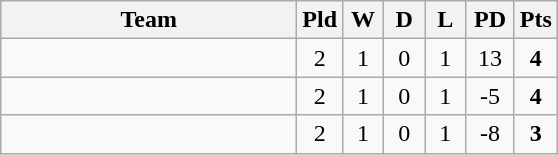<table class="wikitable" style="text-align:center;">
<tr>
<th width="190">Team</th>
<th width="20" abbr="Played">Pld</th>
<th width="20" abbr="Won">W</th>
<th width="20" abbr="Drawn">D</th>
<th width="20" abbr="Lost">L</th>
<th width="25" abbr="Points difference">PD</th>
<th width="20" abbr="Points">Pts</th>
</tr>
<tr>
<td align="left"></td>
<td>2</td>
<td>1</td>
<td>0</td>
<td>1</td>
<td>13</td>
<td><strong>4</strong></td>
</tr>
<tr>
<td align="left"></td>
<td>2</td>
<td>1</td>
<td>0</td>
<td>1</td>
<td>-5</td>
<td><strong>4</strong></td>
</tr>
<tr>
<td align="left"></td>
<td>2</td>
<td>1</td>
<td>0</td>
<td>1</td>
<td>-8</td>
<td><strong>3</strong></td>
</tr>
</table>
